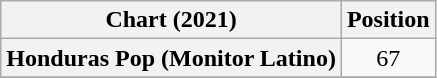<table class="wikitable plainrowheaders sortable" style="text-align:center">
<tr>
<th scope="col">Chart (2021)</th>
<th scope="col">Position</th>
</tr>
<tr>
<th scope="row">Honduras Pop (Monitor Latino)</th>
<td>67</td>
</tr>
<tr>
</tr>
</table>
